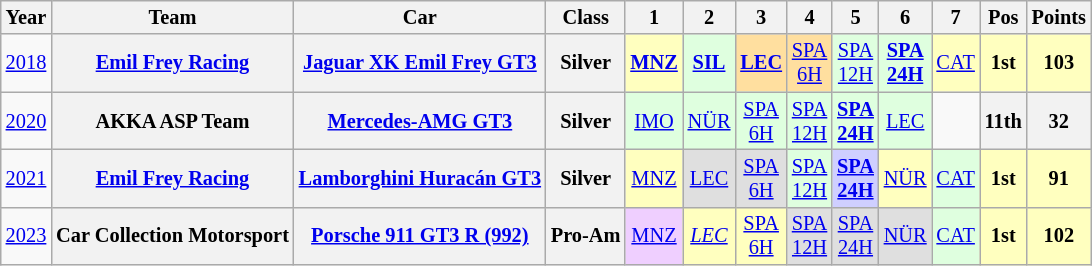<table class="wikitable" border="1" style="text-align:center; font-size:85%;">
<tr>
<th>Year</th>
<th>Team</th>
<th>Car</th>
<th>Class</th>
<th>1</th>
<th>2</th>
<th>3</th>
<th>4</th>
<th>5</th>
<th>6</th>
<th>7</th>
<th>Pos</th>
<th>Points</th>
</tr>
<tr>
<td><a href='#'>2018</a></td>
<th nowrap><a href='#'>Emil Frey Racing</a></th>
<th nowrap><a href='#'>Jaguar XK Emil Frey GT3</a></th>
<th>Silver</th>
<td style="background:#FFFFBF;"><strong><a href='#'>MNZ</a></strong><br></td>
<td style="background:#DFFFDF;"><strong><a href='#'>SIL</a></strong><br></td>
<td style="background:#FFDF9F;"><strong><a href='#'>LEC</a></strong><br></td>
<td style="background:#FFDF9F;"><a href='#'>SPA<br>6H</a><br></td>
<td style="background:#DFFFDF;"><a href='#'>SPA<br>12H</a><br></td>
<td style="background:#DFFFDF;"><strong><a href='#'>SPA<br>24H</a></strong><br></td>
<td style="background:#FFFFBF;"><a href='#'>CAT</a><br></td>
<th style="background:#FFFFBF;">1st</th>
<th style="background:#FFFFBF;">103</th>
</tr>
<tr>
<td><a href='#'>2020</a></td>
<th nowrap>AKKA ASP Team</th>
<th nowrap><a href='#'>Mercedes-AMG GT3</a></th>
<th>Silver</th>
<td style="background:#DFFFDF;"><a href='#'>IMO</a><br></td>
<td style="background:#DFFFDF;"><a href='#'>NÜR</a><br></td>
<td style="background:#DFFFDF;"><a href='#'>SPA<br>6H</a><br></td>
<td style="background:#DFFFDF;"><a href='#'>SPA<br>12H</a><br></td>
<td style="background:#DFFFDF;"><strong><a href='#'>SPA<br>24H</a></strong><br></td>
<td style="background:#DFFFDF;"><a href='#'>LEC</a><br></td>
<td></td>
<th>11th</th>
<th>32</th>
</tr>
<tr>
<td><a href='#'>2021</a></td>
<th nowrap><a href='#'>Emil Frey Racing</a></th>
<th nowrap><a href='#'>Lamborghini Huracán GT3</a></th>
<th>Silver</th>
<td style="background:#FFFFBF;"><a href='#'>MNZ</a><br></td>
<td style="background:#DFDFDF;"><a href='#'>LEC</a><br></td>
<td style="background:#DFDFDF;"><a href='#'>SPA<br>6H</a><br></td>
<td style="background:#DFFFDF;"><a href='#'>SPA<br>12H</a><br></td>
<td style="background:#CFCFFF;"><strong><a href='#'>SPA<br>24H</a></strong><br></td>
<td style="background:#FFFFBF;"><a href='#'>NÜR</a><br></td>
<td style="background:#DFFFDF;"><a href='#'>CAT</a><br></td>
<th style="background:#FFFFBF;">1st</th>
<th style="background:#FFFFBF;">91</th>
</tr>
<tr>
<td><a href='#'>2023</a></td>
<th nowrap>Car Collection Motorsport</th>
<th nowrap><a href='#'>Porsche 911 GT3 R (992)</a></th>
<th nowrap>Pro-Am</th>
<td style="background:#EFCFFF;"><a href='#'>MNZ</a><br></td>
<td style="background:#FFFFBF;"><em><a href='#'>LEC</a></em><br></td>
<td style="background:#FFFFBF;"><a href='#'>SPA<br>6H</a><br></td>
<td style="background:#DFDFDF;"><a href='#'>SPA<br>12H</a><br></td>
<td style="background:#DFDFDF;"><a href='#'>SPA<br>24H</a><br></td>
<td style="background:#DFDFDF;"><a href='#'>NÜR</a><br></td>
<td style="background:#DFFFDF;"><a href='#'>CAT</a><br></td>
<th style="background:#FFFFBF;">1st</th>
<th style="background:#FFFFBF;">102</th>
</tr>
</table>
